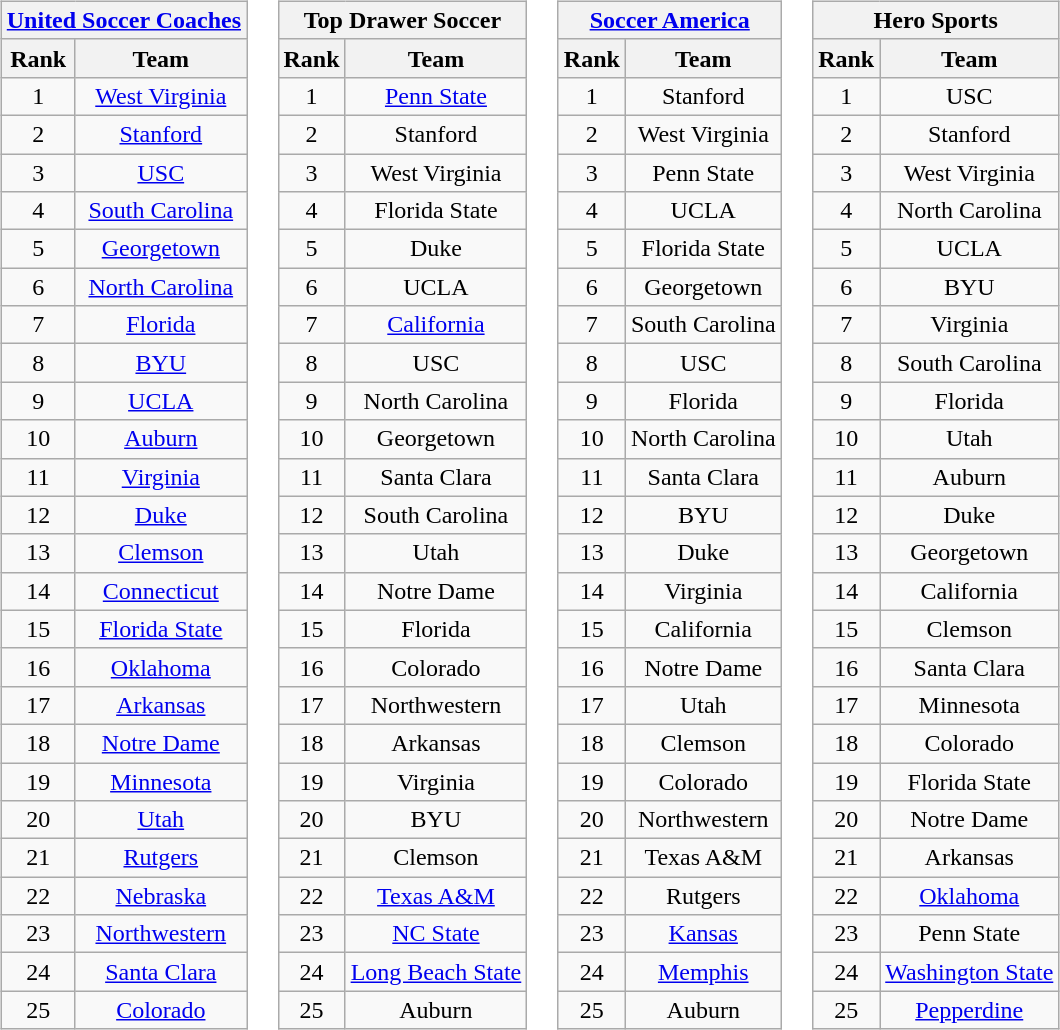<table>
<tr style="vertical-align:top;">
<td><br><table class="wikitable" style="text-align:center;">
<tr>
<th colspan=2><strong><a href='#'>United Soccer Coaches</a></strong></th>
</tr>
<tr>
<th>Rank</th>
<th>Team</th>
</tr>
<tr>
<td>1</td>
<td><a href='#'>West Virginia</a></td>
</tr>
<tr>
<td>2</td>
<td><a href='#'>Stanford</a></td>
</tr>
<tr>
<td>3</td>
<td><a href='#'>USC</a></td>
</tr>
<tr>
<td>4</td>
<td><a href='#'>South Carolina</a></td>
</tr>
<tr>
<td>5</td>
<td><a href='#'>Georgetown</a></td>
</tr>
<tr>
<td>6</td>
<td><a href='#'>North Carolina</a></td>
</tr>
<tr>
<td>7</td>
<td><a href='#'>Florida</a></td>
</tr>
<tr>
<td>8</td>
<td><a href='#'>BYU</a></td>
</tr>
<tr>
<td>9</td>
<td><a href='#'>UCLA</a></td>
</tr>
<tr>
<td>10</td>
<td><a href='#'>Auburn</a></td>
</tr>
<tr>
<td>11</td>
<td><a href='#'>Virginia</a></td>
</tr>
<tr>
<td>12</td>
<td><a href='#'>Duke</a></td>
</tr>
<tr>
<td>13</td>
<td><a href='#'>Clemson</a></td>
</tr>
<tr>
<td>14</td>
<td><a href='#'>Connecticut</a></td>
</tr>
<tr>
<td>15</td>
<td><a href='#'>Florida State</a></td>
</tr>
<tr>
<td>16</td>
<td><a href='#'>Oklahoma</a></td>
</tr>
<tr>
<td>17</td>
<td><a href='#'>Arkansas</a></td>
</tr>
<tr>
<td>18</td>
<td><a href='#'>Notre Dame</a></td>
</tr>
<tr>
<td>19</td>
<td><a href='#'>Minnesota</a></td>
</tr>
<tr>
<td>20</td>
<td><a href='#'>Utah</a></td>
</tr>
<tr>
<td>21</td>
<td><a href='#'>Rutgers</a></td>
</tr>
<tr>
<td>22</td>
<td><a href='#'>Nebraska</a></td>
</tr>
<tr>
<td>23</td>
<td><a href='#'>Northwestern</a></td>
</tr>
<tr>
<td>24</td>
<td><a href='#'>Santa Clara</a></td>
</tr>
<tr>
<td>25</td>
<td><a href='#'>Colorado</a></td>
</tr>
</table>
</td>
<td><br><table class="wikitable" style="text-align:center;">
<tr>
<th colspan=2><strong>Top Drawer Soccer</strong></th>
</tr>
<tr>
<th>Rank</th>
<th>Team</th>
</tr>
<tr>
<td>1</td>
<td><a href='#'>Penn State</a></td>
</tr>
<tr>
<td>2</td>
<td>Stanford</td>
</tr>
<tr>
<td>3</td>
<td>West Virginia</td>
</tr>
<tr>
<td>4</td>
<td>Florida State</td>
</tr>
<tr>
<td>5</td>
<td>Duke</td>
</tr>
<tr>
<td>6</td>
<td>UCLA</td>
</tr>
<tr>
<td>7</td>
<td><a href='#'>California</a></td>
</tr>
<tr>
<td>8</td>
<td>USC</td>
</tr>
<tr>
<td>9</td>
<td>North Carolina</td>
</tr>
<tr>
<td>10</td>
<td>Georgetown</td>
</tr>
<tr>
<td>11</td>
<td>Santa Clara</td>
</tr>
<tr>
<td>12</td>
<td>South Carolina</td>
</tr>
<tr>
<td>13</td>
<td>Utah</td>
</tr>
<tr>
<td>14</td>
<td>Notre Dame</td>
</tr>
<tr>
<td>15</td>
<td>Florida</td>
</tr>
<tr>
<td>16</td>
<td>Colorado</td>
</tr>
<tr>
<td>17</td>
<td>Northwestern</td>
</tr>
<tr>
<td>18</td>
<td>Arkansas</td>
</tr>
<tr>
<td>19</td>
<td>Virginia</td>
</tr>
<tr>
<td>20</td>
<td>BYU</td>
</tr>
<tr>
<td>21</td>
<td>Clemson</td>
</tr>
<tr>
<td>22</td>
<td><a href='#'>Texas A&M</a></td>
</tr>
<tr>
<td>23</td>
<td><a href='#'>NC State</a></td>
</tr>
<tr>
<td>24</td>
<td><a href='#'>Long Beach State</a></td>
</tr>
<tr>
<td>25</td>
<td>Auburn</td>
</tr>
</table>
</td>
<td><br><table class="wikitable" style="text-align:center;">
<tr>
<th colspan=2><strong><a href='#'>Soccer America</a></strong></th>
</tr>
<tr>
<th>Rank</th>
<th>Team</th>
</tr>
<tr>
<td>1</td>
<td>Stanford</td>
</tr>
<tr>
<td>2</td>
<td>West Virginia</td>
</tr>
<tr>
<td>3</td>
<td>Penn State</td>
</tr>
<tr>
<td>4</td>
<td>UCLA</td>
</tr>
<tr>
<td>5</td>
<td>Florida State</td>
</tr>
<tr>
<td>6</td>
<td>Georgetown</td>
</tr>
<tr>
<td>7</td>
<td>South Carolina</td>
</tr>
<tr>
<td>8</td>
<td>USC</td>
</tr>
<tr>
<td>9</td>
<td>Florida</td>
</tr>
<tr>
<td>10</td>
<td>North Carolina</td>
</tr>
<tr>
<td>11</td>
<td>Santa Clara</td>
</tr>
<tr>
<td>12</td>
<td>BYU</td>
</tr>
<tr>
<td>13</td>
<td>Duke</td>
</tr>
<tr>
<td>14</td>
<td>Virginia</td>
</tr>
<tr>
<td>15</td>
<td>California</td>
</tr>
<tr>
<td>16</td>
<td>Notre Dame</td>
</tr>
<tr>
<td>17</td>
<td>Utah</td>
</tr>
<tr>
<td>18</td>
<td>Clemson</td>
</tr>
<tr>
<td>19</td>
<td>Colorado</td>
</tr>
<tr>
<td>20</td>
<td>Northwestern</td>
</tr>
<tr>
<td>21</td>
<td>Texas A&M</td>
</tr>
<tr>
<td>22</td>
<td>Rutgers</td>
</tr>
<tr>
<td>23</td>
<td><a href='#'>Kansas</a></td>
</tr>
<tr>
<td>24</td>
<td><a href='#'>Memphis</a></td>
</tr>
<tr>
<td>25</td>
<td>Auburn</td>
</tr>
</table>
</td>
<td><br><table class="wikitable" style="text-align:center;">
<tr>
<th colspan=2><strong>Hero Sports</strong></th>
</tr>
<tr>
<th>Rank</th>
<th>Team</th>
</tr>
<tr>
<td>1</td>
<td>USC</td>
</tr>
<tr>
<td>2</td>
<td>Stanford</td>
</tr>
<tr>
<td>3</td>
<td>West Virginia</td>
</tr>
<tr>
<td>4</td>
<td>North Carolina</td>
</tr>
<tr>
<td>5</td>
<td>UCLA</td>
</tr>
<tr>
<td>6</td>
<td>BYU</td>
</tr>
<tr>
<td>7</td>
<td>Virginia</td>
</tr>
<tr>
<td>8</td>
<td>South Carolina</td>
</tr>
<tr>
<td>9</td>
<td>Florida</td>
</tr>
<tr>
<td>10</td>
<td>Utah</td>
</tr>
<tr>
<td>11</td>
<td>Auburn</td>
</tr>
<tr>
<td>12</td>
<td>Duke</td>
</tr>
<tr>
<td>13</td>
<td>Georgetown</td>
</tr>
<tr>
<td>14</td>
<td>California</td>
</tr>
<tr>
<td>15</td>
<td>Clemson</td>
</tr>
<tr>
<td>16</td>
<td>Santa Clara</td>
</tr>
<tr>
<td>17</td>
<td>Minnesota</td>
</tr>
<tr>
<td>18</td>
<td>Colorado</td>
</tr>
<tr>
<td>19</td>
<td>Florida State</td>
</tr>
<tr>
<td>20</td>
<td>Notre Dame</td>
</tr>
<tr>
<td>21</td>
<td>Arkansas</td>
</tr>
<tr>
<td>22</td>
<td><a href='#'>Oklahoma</a></td>
</tr>
<tr>
<td>23</td>
<td>Penn State</td>
</tr>
<tr>
<td>24</td>
<td><a href='#'>Washington State</a></td>
</tr>
<tr>
<td>25</td>
<td><a href='#'>Pepperdine</a></td>
</tr>
</table>
</td>
</tr>
</table>
